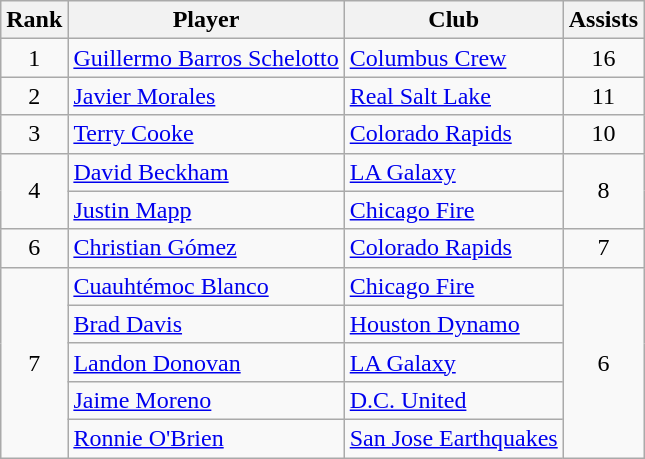<table class="wikitable" style="text-align:center">
<tr>
<th>Rank</th>
<th>Player</th>
<th>Club</th>
<th>Assists</th>
</tr>
<tr>
<td>1</td>
<td align="left"> <a href='#'>Guillermo Barros Schelotto</a></td>
<td align="left"><a href='#'>Columbus Crew</a></td>
<td>16</td>
</tr>
<tr>
<td>2</td>
<td align="left"> <a href='#'>Javier Morales</a></td>
<td align="left"><a href='#'>Real Salt Lake</a></td>
<td>11</td>
</tr>
<tr>
<td>3</td>
<td align="left"> <a href='#'>Terry Cooke</a></td>
<td align="left"><a href='#'>Colorado Rapids</a></td>
<td>10</td>
</tr>
<tr>
<td rowspan="2">4</td>
<td align="left"> <a href='#'>David Beckham</a></td>
<td align="left"><a href='#'>LA Galaxy</a></td>
<td rowspan="2">8</td>
</tr>
<tr>
<td align="left"> <a href='#'>Justin Mapp</a></td>
<td align="left"><a href='#'>Chicago Fire</a></td>
</tr>
<tr>
<td>6</td>
<td align="left"> <a href='#'>Christian Gómez</a></td>
<td align="left"><a href='#'>Colorado Rapids</a></td>
<td>7</td>
</tr>
<tr>
<td rowspan="5">7</td>
<td align="left"> <a href='#'>Cuauhtémoc Blanco</a></td>
<td align="left"><a href='#'>Chicago Fire</a></td>
<td rowspan="5">6</td>
</tr>
<tr>
<td align="left"> <a href='#'>Brad Davis</a></td>
<td align="left"><a href='#'>Houston Dynamo</a></td>
</tr>
<tr>
<td align="left"> <a href='#'>Landon Donovan</a></td>
<td align="left"><a href='#'>LA Galaxy</a></td>
</tr>
<tr>
<td align="left"> <a href='#'>Jaime Moreno</a></td>
<td align="left"><a href='#'>D.C. United</a></td>
</tr>
<tr>
<td align="left"> <a href='#'>Ronnie O'Brien</a></td>
<td align="left"><a href='#'>San Jose Earthquakes</a></td>
</tr>
</table>
